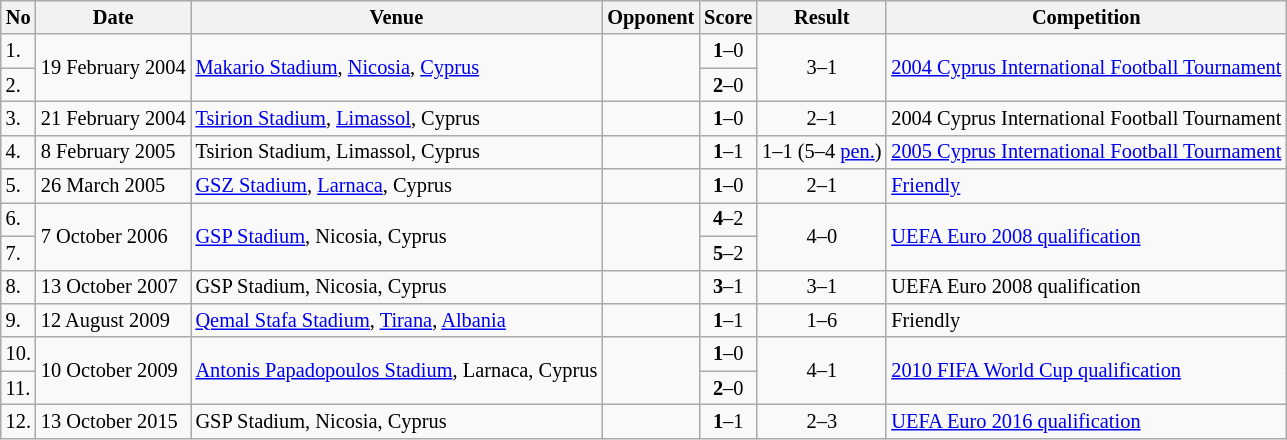<table class="wikitable" style="font-size:85%;">
<tr>
<th>No</th>
<th>Date</th>
<th>Venue</th>
<th>Opponent</th>
<th>Score</th>
<th>Result</th>
<th>Competition</th>
</tr>
<tr>
<td>1.</td>
<td rowspan="2">19 February 2004</td>
<td rowspan="2"><a href='#'>Makario Stadium</a>, <a href='#'>Nicosia</a>, <a href='#'>Cyprus</a></td>
<td rowspan="2"></td>
<td align=center><strong>1</strong>–0</td>
<td rowspan="2" style="text-align:center">3–1</td>
<td rowspan="2"><a href='#'>2004 Cyprus International Football Tournament</a></td>
</tr>
<tr>
<td>2.</td>
<td align=center><strong>2</strong>–0</td>
</tr>
<tr>
<td>3.</td>
<td>21 February 2004</td>
<td><a href='#'>Tsirion Stadium</a>, <a href='#'>Limassol</a>, Cyprus</td>
<td></td>
<td align=center><strong>1</strong>–0</td>
<td align=center>2–1</td>
<td>2004 Cyprus International Football Tournament</td>
</tr>
<tr>
<td>4.</td>
<td>8 February 2005</td>
<td>Tsirion Stadium, Limassol, Cyprus</td>
<td></td>
<td align=center><strong>1</strong>–1</td>
<td align=center>1–1 (5–4 <a href='#'>pen.</a>)</td>
<td><a href='#'>2005 Cyprus International Football Tournament</a></td>
</tr>
<tr>
<td>5.</td>
<td>26 March 2005</td>
<td><a href='#'>GSZ Stadium</a>, <a href='#'>Larnaca</a>, Cyprus</td>
<td></td>
<td align=center><strong>1</strong>–0</td>
<td align=center>2–1</td>
<td><a href='#'>Friendly</a></td>
</tr>
<tr>
<td>6.</td>
<td rowspan="2">7 October 2006</td>
<td rowspan="2"><a href='#'>GSP Stadium</a>, Nicosia, Cyprus</td>
<td rowspan="2"></td>
<td align=center><strong>4</strong>–2</td>
<td rowspan="2" style="text-align:center">4–0</td>
<td rowspan="2"><a href='#'>UEFA Euro 2008 qualification</a></td>
</tr>
<tr>
<td>7.</td>
<td align=center><strong>5</strong>–2</td>
</tr>
<tr>
<td>8.</td>
<td>13 October 2007</td>
<td>GSP Stadium, Nicosia, Cyprus</td>
<td></td>
<td align=center><strong>3</strong>–1</td>
<td align=center>3–1</td>
<td>UEFA Euro 2008 qualification</td>
</tr>
<tr>
<td>9.</td>
<td>12 August 2009</td>
<td><a href='#'>Qemal Stafa Stadium</a>, <a href='#'>Tirana</a>, <a href='#'>Albania</a></td>
<td></td>
<td align=center><strong>1</strong>–1</td>
<td align=center>1–6</td>
<td>Friendly</td>
</tr>
<tr>
<td>10.</td>
<td rowspan="2">10 October 2009</td>
<td rowspan="2"><a href='#'>Antonis Papadopoulos Stadium</a>, Larnaca, Cyprus</td>
<td rowspan="2"></td>
<td align=center><strong>1</strong>–0</td>
<td rowspan="2" style="text-align:center">4–1</td>
<td rowspan="2"><a href='#'>2010 FIFA World Cup qualification</a></td>
</tr>
<tr>
<td>11.</td>
<td align=center><strong>2</strong>–0</td>
</tr>
<tr>
<td>12.</td>
<td>13 October 2015</td>
<td>GSP Stadium, Nicosia, Cyprus</td>
<td></td>
<td align=center><strong>1</strong>–1</td>
<td align=center>2–3</td>
<td><a href='#'>UEFA Euro 2016 qualification</a></td>
</tr>
</table>
